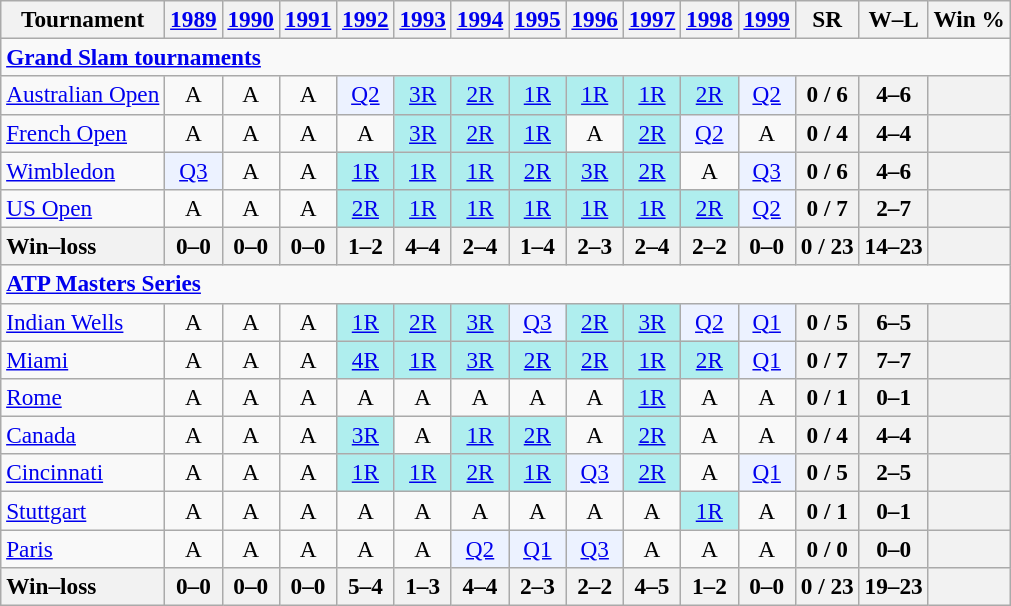<table class=wikitable style=text-align:center;font-size:97%>
<tr>
<th>Tournament</th>
<th><a href='#'>1989</a></th>
<th><a href='#'>1990</a></th>
<th><a href='#'>1991</a></th>
<th><a href='#'>1992</a></th>
<th><a href='#'>1993</a></th>
<th><a href='#'>1994</a></th>
<th><a href='#'>1995</a></th>
<th><a href='#'>1996</a></th>
<th><a href='#'>1997</a></th>
<th><a href='#'>1998</a></th>
<th><a href='#'>1999</a></th>
<th>SR</th>
<th>W–L</th>
<th>Win %</th>
</tr>
<tr>
<td colspan=23 align=left><strong><a href='#'>Grand Slam tournaments</a></strong></td>
</tr>
<tr>
<td align=left><a href='#'>Australian Open</a></td>
<td>A</td>
<td>A</td>
<td>A</td>
<td bgcolor=ecf2ff><a href='#'>Q2</a></td>
<td bgcolor=afeeee><a href='#'>3R</a></td>
<td bgcolor=afeeee><a href='#'>2R</a></td>
<td bgcolor=afeeee><a href='#'>1R</a></td>
<td bgcolor=afeeee><a href='#'>1R</a></td>
<td bgcolor=afeeee><a href='#'>1R</a></td>
<td bgcolor=afeeee><a href='#'>2R</a></td>
<td bgcolor=ecf2ff><a href='#'>Q2</a></td>
<th>0 / 6</th>
<th>4–6</th>
<th></th>
</tr>
<tr>
<td align=left><a href='#'>French Open</a></td>
<td>A</td>
<td>A</td>
<td>A</td>
<td>A</td>
<td bgcolor=afeeee><a href='#'>3R</a></td>
<td bgcolor=afeeee><a href='#'>2R</a></td>
<td bgcolor=afeeee><a href='#'>1R</a></td>
<td>A</td>
<td bgcolor=afeeee><a href='#'>2R</a></td>
<td bgcolor=ecf2ff><a href='#'>Q2</a></td>
<td>A</td>
<th>0 / 4</th>
<th>4–4</th>
<th></th>
</tr>
<tr>
<td align=left><a href='#'>Wimbledon</a></td>
<td bgcolor=ecf2ff><a href='#'>Q3</a></td>
<td>A</td>
<td>A</td>
<td bgcolor=afeeee><a href='#'>1R</a></td>
<td bgcolor=afeeee><a href='#'>1R</a></td>
<td bgcolor=afeeee><a href='#'>1R</a></td>
<td bgcolor=afeeee><a href='#'>2R</a></td>
<td bgcolor=afeeee><a href='#'>3R</a></td>
<td bgcolor=afeeee><a href='#'>2R</a></td>
<td>A</td>
<td bgcolor=ecf2ff><a href='#'>Q3</a></td>
<th>0 / 6</th>
<th>4–6</th>
<th></th>
</tr>
<tr>
<td align=left><a href='#'>US Open</a></td>
<td>A</td>
<td>A</td>
<td>A</td>
<td bgcolor=afeeee><a href='#'>2R</a></td>
<td bgcolor=afeeee><a href='#'>1R</a></td>
<td bgcolor=afeeee><a href='#'>1R</a></td>
<td bgcolor=afeeee><a href='#'>1R</a></td>
<td bgcolor=afeeee><a href='#'>1R</a></td>
<td bgcolor=afeeee><a href='#'>1R</a></td>
<td bgcolor=afeeee><a href='#'>2R</a></td>
<td bgcolor=ecf2ff><a href='#'>Q2</a></td>
<th>0 / 7</th>
<th>2–7</th>
<th></th>
</tr>
<tr>
<th style=text-align:left>Win–loss</th>
<th>0–0</th>
<th>0–0</th>
<th>0–0</th>
<th>1–2</th>
<th>4–4</th>
<th>2–4</th>
<th>1–4</th>
<th>2–3</th>
<th>2–4</th>
<th>2–2</th>
<th>0–0</th>
<th>0 / 23</th>
<th>14–23</th>
<th></th>
</tr>
<tr>
<td colspan=23 align=left><strong><a href='#'>ATP Masters Series</a></strong></td>
</tr>
<tr>
<td align=left><a href='#'>Indian Wells</a></td>
<td>A</td>
<td>A</td>
<td>A</td>
<td bgcolor=afeeee><a href='#'>1R</a></td>
<td bgcolor=afeeee><a href='#'>2R</a></td>
<td bgcolor=afeeee><a href='#'>3R</a></td>
<td bgcolor=ecf2ff><a href='#'>Q3</a></td>
<td bgcolor=afeeee><a href='#'>2R</a></td>
<td bgcolor=afeeee><a href='#'>3R</a></td>
<td bgcolor=ecf2ff><a href='#'>Q2</a></td>
<td bgcolor=ecf2ff><a href='#'>Q1</a></td>
<th>0 / 5</th>
<th>6–5</th>
<th></th>
</tr>
<tr>
<td align=left><a href='#'>Miami</a></td>
<td>A</td>
<td>A</td>
<td>A</td>
<td bgcolor=afeeee><a href='#'>4R</a></td>
<td bgcolor=afeeee><a href='#'>1R</a></td>
<td bgcolor=afeeee><a href='#'>3R</a></td>
<td bgcolor=afeeee><a href='#'>2R</a></td>
<td bgcolor=afeeee><a href='#'>2R</a></td>
<td bgcolor=afeeee><a href='#'>1R</a></td>
<td bgcolor=afeeee><a href='#'>2R</a></td>
<td bgcolor=ecf2ff><a href='#'>Q1</a></td>
<th>0 / 7</th>
<th>7–7</th>
<th></th>
</tr>
<tr>
<td align=left><a href='#'>Rome</a></td>
<td>A</td>
<td>A</td>
<td>A</td>
<td>A</td>
<td>A</td>
<td>A</td>
<td>A</td>
<td>A</td>
<td bgcolor=afeeee><a href='#'>1R</a></td>
<td>A</td>
<td>A</td>
<th>0 / 1</th>
<th>0–1</th>
<th></th>
</tr>
<tr>
<td align=left><a href='#'>Canada</a></td>
<td>A</td>
<td>A</td>
<td>A</td>
<td bgcolor=afeeee><a href='#'>3R</a></td>
<td>A</td>
<td bgcolor=afeeee><a href='#'>1R</a></td>
<td bgcolor=afeeee><a href='#'>2R</a></td>
<td>A</td>
<td bgcolor=afeeee><a href='#'>2R</a></td>
<td>A</td>
<td>A</td>
<th>0 / 4</th>
<th>4–4</th>
<th></th>
</tr>
<tr>
<td align=left><a href='#'>Cincinnati</a></td>
<td>A</td>
<td>A</td>
<td>A</td>
<td bgcolor=afeeee><a href='#'>1R</a></td>
<td bgcolor=afeeee><a href='#'>1R</a></td>
<td bgcolor=afeeee><a href='#'>2R</a></td>
<td bgcolor=afeeee><a href='#'>1R</a></td>
<td bgcolor=ecf2ff><a href='#'>Q3</a></td>
<td bgcolor=afeeee><a href='#'>2R</a></td>
<td>A</td>
<td bgcolor=ecf2ff><a href='#'>Q1</a></td>
<th>0 / 5</th>
<th>2–5</th>
<th></th>
</tr>
<tr>
<td align=left><a href='#'>Stuttgart</a></td>
<td>A</td>
<td>A</td>
<td>A</td>
<td>A</td>
<td>A</td>
<td>A</td>
<td>A</td>
<td>A</td>
<td>A</td>
<td bgcolor=afeeee><a href='#'>1R</a></td>
<td>A</td>
<th>0 / 1</th>
<th>0–1</th>
<th></th>
</tr>
<tr>
<td align=left><a href='#'>Paris</a></td>
<td>A</td>
<td>A</td>
<td>A</td>
<td>A</td>
<td>A</td>
<td bgcolor=ecf2ff><a href='#'>Q2</a></td>
<td bgcolor=ecf2ff><a href='#'>Q1</a></td>
<td bgcolor=ecf2ff><a href='#'>Q3</a></td>
<td>A</td>
<td>A</td>
<td>A</td>
<th>0 / 0</th>
<th>0–0</th>
<th></th>
</tr>
<tr>
<th style=text-align:left>Win–loss</th>
<th>0–0</th>
<th>0–0</th>
<th>0–0</th>
<th>5–4</th>
<th>1–3</th>
<th>4–4</th>
<th>2–3</th>
<th>2–2</th>
<th>4–5</th>
<th>1–2</th>
<th>0–0</th>
<th>0 / 23</th>
<th>19–23</th>
<th></th>
</tr>
</table>
